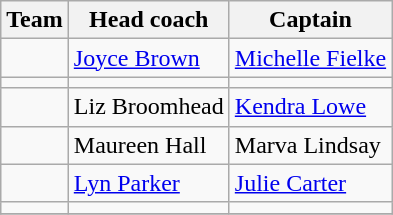<table class="wikitable collapsible">
<tr>
<th>Team</th>
<th>Head coach</th>
<th>Captain</th>
</tr>
<tr>
<td></td>
<td><a href='#'>Joyce Brown</a></td>
<td><a href='#'>Michelle Fielke</a></td>
</tr>
<tr>
<td></td>
<td></td>
<td></td>
</tr>
<tr>
<td></td>
<td>Liz Broomhead</td>
<td><a href='#'>Kendra Lowe</a></td>
</tr>
<tr>
<td></td>
<td>Maureen Hall</td>
<td>Marva Lindsay</td>
</tr>
<tr>
<td></td>
<td><a href='#'>Lyn Parker</a></td>
<td><a href='#'>Julie Carter</a></td>
</tr>
<tr>
<td></td>
<td></td>
<td></td>
</tr>
<tr>
</tr>
</table>
